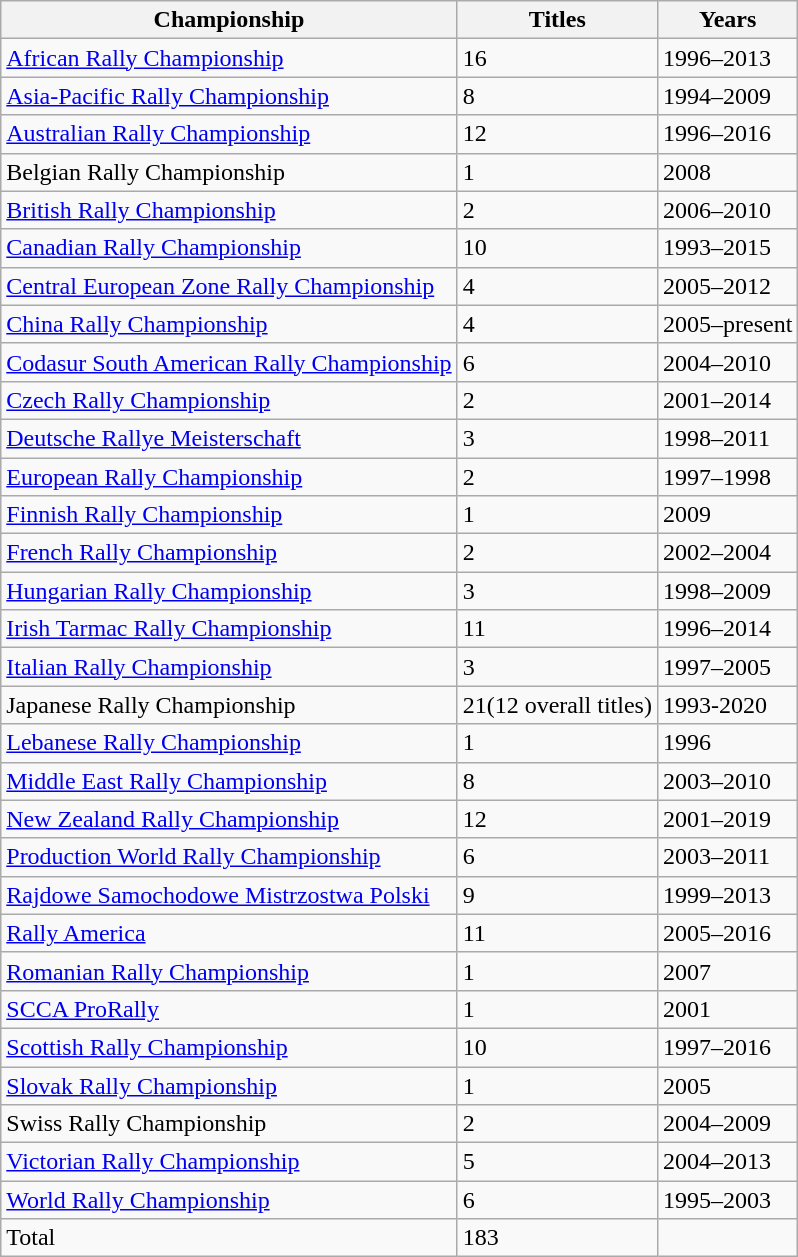<table class="wikitable sortable mw-collapsible mw-collapsed">
<tr>
<th>Championship</th>
<th>Titles</th>
<th>Years</th>
</tr>
<tr>
<td><a href='#'>African Rally Championship</a></td>
<td>16</td>
<td>1996–2013</td>
</tr>
<tr>
<td><a href='#'>Asia-Pacific Rally Championship</a></td>
<td>8</td>
<td>1994–2009</td>
</tr>
<tr>
<td><a href='#'>Australian Rally Championship</a></td>
<td>12</td>
<td>1996–2016</td>
</tr>
<tr>
<td>Belgian Rally Championship</td>
<td>1</td>
<td>2008</td>
</tr>
<tr>
<td><a href='#'>British Rally Championship</a></td>
<td>2</td>
<td>2006–2010</td>
</tr>
<tr>
<td><a href='#'>Canadian Rally Championship</a></td>
<td>10</td>
<td>1993–2015</td>
</tr>
<tr>
<td><a href='#'>Central European Zone Rally Championship</a></td>
<td>4</td>
<td>2005–2012</td>
</tr>
<tr>
<td><a href='#'>China Rally Championship</a></td>
<td>4</td>
<td>2005–present</td>
</tr>
<tr>
<td><a href='#'>Codasur South American Rally Championship</a></td>
<td>6</td>
<td>2004–2010</td>
</tr>
<tr>
<td><a href='#'>Czech Rally Championship</a></td>
<td>2</td>
<td>2001–2014</td>
</tr>
<tr>
<td><a href='#'>Deutsche Rallye Meisterschaft</a></td>
<td>3</td>
<td>1998–2011</td>
</tr>
<tr>
<td><a href='#'>European Rally Championship</a></td>
<td>2</td>
<td>1997–1998</td>
</tr>
<tr>
<td><a href='#'>Finnish Rally Championship</a></td>
<td>1</td>
<td>2009</td>
</tr>
<tr>
<td><a href='#'>French Rally Championship</a></td>
<td>2</td>
<td>2002–2004</td>
</tr>
<tr>
<td><a href='#'>Hungarian Rally Championship</a></td>
<td>3</td>
<td>1998–2009</td>
</tr>
<tr>
<td><a href='#'>Irish Tarmac Rally Championship</a></td>
<td>11</td>
<td>1996–2014</td>
</tr>
<tr>
<td><a href='#'>Italian Rally Championship</a></td>
<td>3</td>
<td>1997–2005</td>
</tr>
<tr>
<td>Japanese Rally Championship</td>
<td>21(12 overall titles)</td>
<td>1993-2020</td>
</tr>
<tr>
<td><a href='#'>Lebanese Rally Championship</a></td>
<td>1</td>
<td>1996</td>
</tr>
<tr>
<td><a href='#'>Middle East Rally Championship</a></td>
<td>8</td>
<td>2003–2010</td>
</tr>
<tr>
<td><a href='#'>New Zealand Rally Championship</a></td>
<td>12</td>
<td>2001–2019</td>
</tr>
<tr>
<td><a href='#'>Production World Rally Championship</a></td>
<td>6</td>
<td>2003–2011</td>
</tr>
<tr>
<td><a href='#'>Rajdowe Samochodowe Mistrzostwa Polski</a></td>
<td>9</td>
<td>1999–2013</td>
</tr>
<tr>
<td><a href='#'>Rally America</a></td>
<td>11</td>
<td>2005–2016</td>
</tr>
<tr>
<td><a href='#'>Romanian Rally Championship</a></td>
<td>1</td>
<td>2007</td>
</tr>
<tr>
<td><a href='#'>SCCA ProRally</a></td>
<td>1</td>
<td>2001</td>
</tr>
<tr>
<td><a href='#'>Scottish Rally Championship</a></td>
<td>10</td>
<td>1997–2016</td>
</tr>
<tr>
<td><a href='#'>Slovak Rally Championship</a></td>
<td>1</td>
<td>2005</td>
</tr>
<tr>
<td>Swiss Rally Championship</td>
<td>2</td>
<td>2004–2009</td>
</tr>
<tr>
<td><a href='#'>Victorian Rally Championship</a></td>
<td>5</td>
<td>2004–2013</td>
</tr>
<tr>
<td><a href='#'>World Rally Championship</a></td>
<td>6</td>
<td>1995–2003</td>
</tr>
<tr class="sortbottom">
<td>Total</td>
<td>183</td>
<td></td>
</tr>
</table>
